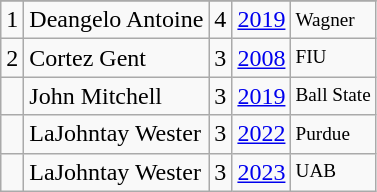<table class="wikitable">
<tr>
</tr>
<tr>
<td>1</td>
<td>Deangelo Antoine</td>
<td>4</td>
<td><a href='#'>2019</a></td>
<td style="font-size:80%;">Wagner</td>
</tr>
<tr>
<td>2</td>
<td>Cortez Gent</td>
<td>3</td>
<td><a href='#'>2008</a></td>
<td style="font-size:80%;">FIU</td>
</tr>
<tr>
<td></td>
<td>John Mitchell</td>
<td>3</td>
<td><a href='#'>2019</a></td>
<td style="font-size:80%;">Ball State</td>
</tr>
<tr>
<td></td>
<td>LaJohntay Wester</td>
<td>3</td>
<td><a href='#'>2022</a></td>
<td style="font-size:80%;">Purdue</td>
</tr>
<tr>
<td></td>
<td>LaJohntay Wester</td>
<td>3</td>
<td><a href='#'>2023</a></td>
<td style="font-size:80%;">UAB</td>
</tr>
</table>
